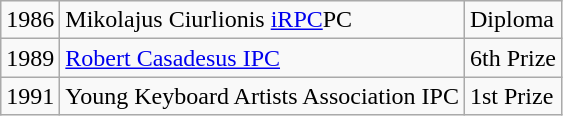<table class="wikitable">
<tr>
<td>1986</td>
<td> Mikolajus Ciurlionis <a href='#'>iRPC</a>PC</td>
<td>Diploma</td>
</tr>
<tr>
<td>1989</td>
<td> <a href='#'>Robert Casadesus IPC</a></td>
<td>6th Prize</td>
</tr>
<tr>
<td>1991</td>
<td> Young Keyboard Artists Association IPC</td>
<td>1st Prize</td>
</tr>
</table>
